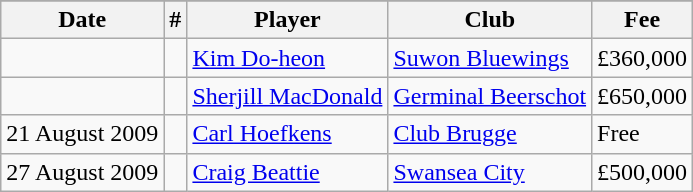<table class="wikitable" style="text-align: left">
<tr>
</tr>
<tr>
<th>Date</th>
<th>#</th>
<th>Player</th>
<th>Club</th>
<th>Fee</th>
</tr>
<tr>
<td></td>
<td></td>
<td> <a href='#'>Kim Do-heon</a></td>
<td> <a href='#'>Suwon Bluewings</a></td>
<td>£360,000</td>
</tr>
<tr>
<td></td>
<td></td>
<td> <a href='#'>Sherjill MacDonald</a></td>
<td> <a href='#'>Germinal Beerschot</a></td>
<td>£650,000</td>
</tr>
<tr>
<td>21 August 2009</td>
<td></td>
<td> <a href='#'>Carl Hoefkens</a></td>
<td> <a href='#'>Club Brugge</a></td>
<td>Free</td>
</tr>
<tr>
<td>27 August 2009</td>
<td></td>
<td> <a href='#'>Craig Beattie</a></td>
<td> <a href='#'>Swansea City</a></td>
<td>£500,000</td>
</tr>
</table>
